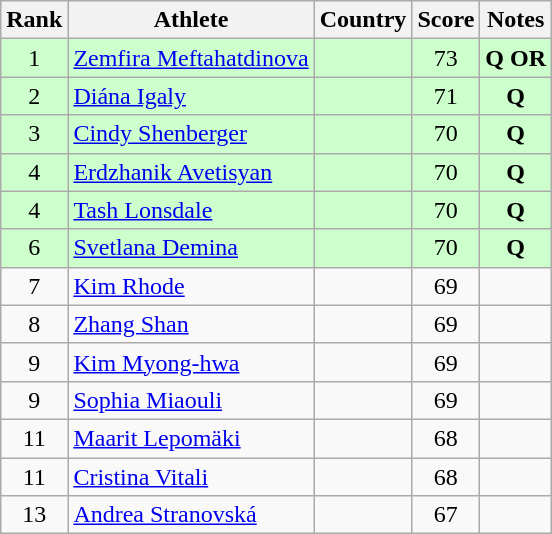<table class="wikitable sortable" style="text-align: center">
<tr>
<th>Rank</th>
<th>Athlete</th>
<th>Country</th>
<th>Score</th>
<th>Notes</th>
</tr>
<tr bgcolor=#ccffcc>
<td>1</td>
<td align=left><a href='#'>Zemfira Meftahatdinova</a></td>
<td align=left></td>
<td>73</td>
<td><strong>Q OR</strong></td>
</tr>
<tr bgcolor=#ccffcc>
<td>2</td>
<td align=left><a href='#'>Diána Igaly</a></td>
<td align=left></td>
<td>71</td>
<td><strong>Q</strong></td>
</tr>
<tr bgcolor=#ccffcc>
<td>3</td>
<td align=left><a href='#'>Cindy Shenberger</a></td>
<td align=left></td>
<td>70</td>
<td><strong>Q</strong></td>
</tr>
<tr bgcolor=#ccffcc>
<td>4</td>
<td align=left><a href='#'>Erdzhanik Avetisyan</a></td>
<td align=left></td>
<td>70</td>
<td><strong>Q</strong></td>
</tr>
<tr bgcolor=#ccffcc>
<td>4</td>
<td align=left><a href='#'>Tash Lonsdale</a></td>
<td align=left></td>
<td>70</td>
<td><strong>Q</strong></td>
</tr>
<tr bgcolor=#ccffcc>
<td>6</td>
<td align=left><a href='#'>Svetlana Demina</a></td>
<td align=left></td>
<td>70</td>
<td><strong>Q</strong></td>
</tr>
<tr>
<td>7</td>
<td align=left><a href='#'>Kim Rhode</a></td>
<td align=left></td>
<td>69</td>
<td></td>
</tr>
<tr>
<td>8</td>
<td align=left><a href='#'>Zhang Shan</a></td>
<td align=left></td>
<td>69</td>
<td></td>
</tr>
<tr>
<td>9</td>
<td align=left><a href='#'>Kim Myong-hwa</a></td>
<td align=left></td>
<td>69</td>
<td></td>
</tr>
<tr>
<td>9</td>
<td align=left><a href='#'>Sophia Miaouli</a></td>
<td align=left></td>
<td>69</td>
<td></td>
</tr>
<tr>
<td>11</td>
<td align=left><a href='#'>Maarit Lepomäki</a></td>
<td align=left></td>
<td>68</td>
<td></td>
</tr>
<tr>
<td>11</td>
<td align=left><a href='#'>Cristina Vitali</a></td>
<td align=left></td>
<td>68</td>
<td></td>
</tr>
<tr>
<td>13</td>
<td align=left><a href='#'>Andrea Stranovská</a></td>
<td align=left></td>
<td>67</td>
<td></td>
</tr>
</table>
